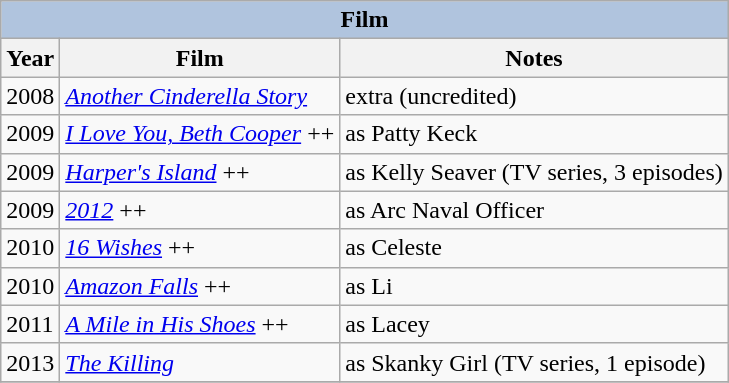<table class="wikitable" style="font-size: 100%;">
<tr>
<th colspan="4" style="background: LightSteelBlue;">Film</th>
</tr>
<tr>
<th>Year</th>
<th>Film</th>
<th>Notes</th>
</tr>
<tr>
<td>2008</td>
<td><em><a href='#'>Another Cinderella Story</a></em></td>
<td>extra (uncredited)</td>
</tr>
<tr>
<td>2009</td>
<td><em><a href='#'> I Love You, Beth Cooper</a></em> ++</td>
<td>as Patty Keck</td>
</tr>
<tr>
<td>2009</td>
<td><em><a href='#'>Harper's Island</a></em> ++</td>
<td>as Kelly Seaver (TV series, 3 episodes)</td>
</tr>
<tr>
<td>2009</td>
<td><em><a href='#'>2012</a></em> ++</td>
<td>as Arc Naval Officer</td>
</tr>
<tr>
<td>2010</td>
<td><em><a href='#'>16 Wishes</a></em> ++</td>
<td>as Celeste</td>
</tr>
<tr>
<td>2010</td>
<td><em><a href='#'>Amazon Falls</a></em> ++</td>
<td>as Li</td>
</tr>
<tr>
<td>2011</td>
<td><em><a href='#'>A Mile in His Shoes</a></em> ++</td>
<td>as Lacey</td>
</tr>
<tr>
<td>2013</td>
<td><em><a href='#'>The Killing</a></em></td>
<td>as Skanky Girl (TV series, 1 episode)</td>
</tr>
<tr>
</tr>
</table>
